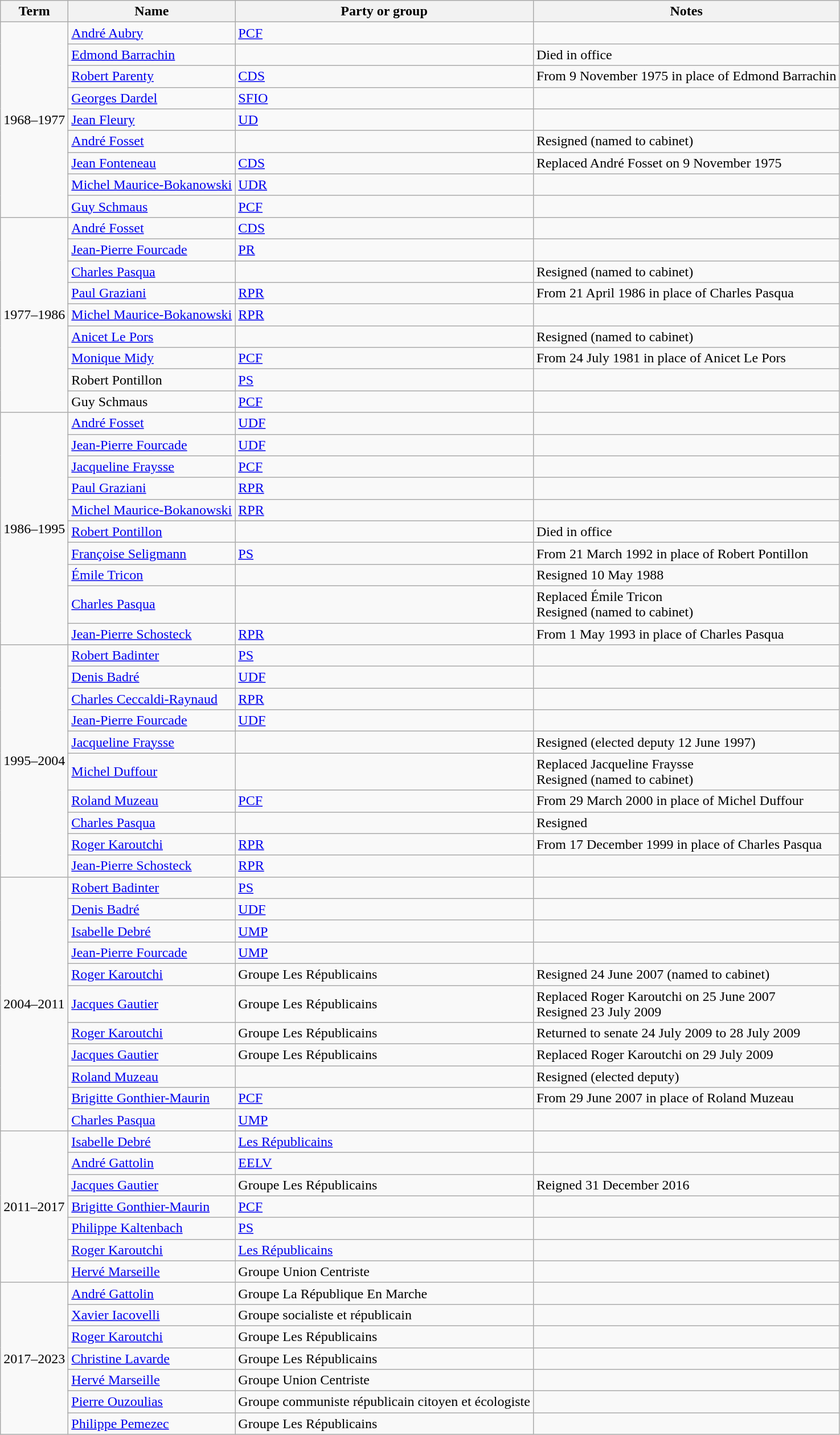<table class="wikitable sortable">
<tr>
<th>Term</th>
<th>Name</th>
<th>Party or group</th>
<th>Notes</th>
</tr>
<tr>
<td rowspan=9>1968–1977</td>
<td><a href='#'>André Aubry</a></td>
<td><a href='#'>PCF</a></td>
<td></td>
</tr>
<tr>
<td><a href='#'>Edmond Barrachin</a></td>
<td></td>
<td>Died in office</td>
</tr>
<tr>
<td><a href='#'>Robert Parenty</a></td>
<td><a href='#'>CDS</a></td>
<td>From 9 November 1975 in place of Edmond Barrachin</td>
</tr>
<tr>
<td><a href='#'>Georges Dardel</a></td>
<td><a href='#'>SFIO</a></td>
<td></td>
</tr>
<tr>
<td><a href='#'>Jean Fleury</a></td>
<td><a href='#'>UD</a></td>
<td></td>
</tr>
<tr>
<td><a href='#'>André Fosset</a></td>
<td></td>
<td>Resigned (named to cabinet)</td>
</tr>
<tr>
<td><a href='#'>Jean Fonteneau</a></td>
<td><a href='#'>CDS</a></td>
<td>Replaced André Fosset on 9 November 1975</td>
</tr>
<tr>
<td><a href='#'>Michel Maurice-Bokanowski</a></td>
<td><a href='#'>UDR</a></td>
<td></td>
</tr>
<tr>
<td><a href='#'>Guy Schmaus</a></td>
<td><a href='#'>PCF</a></td>
<td></td>
</tr>
<tr>
<td rowspan=9>1977–1986</td>
<td><a href='#'>André Fosset</a></td>
<td><a href='#'>CDS</a></td>
<td></td>
</tr>
<tr>
<td><a href='#'>Jean-Pierre Fourcade</a></td>
<td><a href='#'>PR</a></td>
<td></td>
</tr>
<tr>
<td><a href='#'>Charles Pasqua</a></td>
<td></td>
<td>Resigned (named to cabinet)</td>
</tr>
<tr>
<td><a href='#'>Paul Graziani</a></td>
<td><a href='#'>RPR</a></td>
<td>From 21 April 1986 in place of Charles Pasqua</td>
</tr>
<tr>
<td><a href='#'>Michel Maurice-Bokanowski</a></td>
<td><a href='#'>RPR</a></td>
<td></td>
</tr>
<tr>
<td><a href='#'>Anicet Le Pors</a></td>
<td></td>
<td>Resigned (named to cabinet)</td>
</tr>
<tr>
<td><a href='#'>Monique Midy</a></td>
<td><a href='#'>PCF</a></td>
<td>From 24 July 1981 in place of Anicet Le Pors</td>
</tr>
<tr>
<td>Robert Pontillon</td>
<td><a href='#'>PS</a></td>
<td></td>
</tr>
<tr>
<td>Guy Schmaus</td>
<td><a href='#'>PCF</a></td>
<td></td>
</tr>
<tr>
<td rowspan=10>1986–1995</td>
<td><a href='#'>André Fosset</a></td>
<td><a href='#'>UDF</a></td>
<td></td>
</tr>
<tr>
<td><a href='#'>Jean-Pierre Fourcade</a></td>
<td><a href='#'>UDF</a></td>
<td></td>
</tr>
<tr>
<td><a href='#'>Jacqueline Fraysse</a></td>
<td><a href='#'>PCF</a></td>
<td></td>
</tr>
<tr>
<td><a href='#'>Paul Graziani</a></td>
<td><a href='#'>RPR</a></td>
<td></td>
</tr>
<tr>
<td><a href='#'>Michel Maurice-Bokanowski</a></td>
<td><a href='#'>RPR</a></td>
<td></td>
</tr>
<tr>
<td><a href='#'>Robert Pontillon</a></td>
<td></td>
<td>Died in office</td>
</tr>
<tr>
<td><a href='#'>Françoise Seligmann</a></td>
<td><a href='#'>PS</a></td>
<td>From 21 March 1992 in place of Robert Pontillon</td>
</tr>
<tr>
<td><a href='#'>Émile Tricon</a></td>
<td></td>
<td>Resigned 10 May 1988</td>
</tr>
<tr>
<td><a href='#'>Charles Pasqua</a></td>
<td></td>
<td>Replaced Émile Tricon<br>Resigned (named to cabinet)</td>
</tr>
<tr>
<td><a href='#'>Jean-Pierre Schosteck</a></td>
<td><a href='#'>RPR</a></td>
<td>From 1 May 1993 in place of Charles Pasqua</td>
</tr>
<tr>
<td rowspan=10>1995–2004</td>
<td><a href='#'>Robert Badinter</a></td>
<td><a href='#'>PS</a></td>
<td></td>
</tr>
<tr>
<td><a href='#'>Denis Badré</a></td>
<td><a href='#'>UDF</a></td>
<td></td>
</tr>
<tr>
<td><a href='#'>Charles Ceccaldi-Raynaud</a></td>
<td><a href='#'>RPR</a></td>
<td></td>
</tr>
<tr>
<td><a href='#'>Jean-Pierre Fourcade</a></td>
<td><a href='#'>UDF</a></td>
<td></td>
</tr>
<tr>
<td><a href='#'>Jacqueline Fraysse</a></td>
<td></td>
<td>Resigned (elected deputy 12 June 1997)</td>
</tr>
<tr>
<td><a href='#'>Michel Duffour</a></td>
<td></td>
<td>Replaced Jacqueline Fraysse<br>Resigned (named to cabinet)</td>
</tr>
<tr>
<td><a href='#'>Roland Muzeau</a></td>
<td><a href='#'>PCF</a></td>
<td>From 29 March 2000 in place of Michel Duffour</td>
</tr>
<tr>
<td><a href='#'>Charles Pasqua</a></td>
<td></td>
<td>Resigned</td>
</tr>
<tr>
<td><a href='#'>Roger Karoutchi</a></td>
<td><a href='#'>RPR</a></td>
<td>From 17 December 1999 in place of Charles Pasqua</td>
</tr>
<tr>
<td><a href='#'>Jean-Pierre Schosteck</a></td>
<td><a href='#'>RPR</a></td>
<td></td>
</tr>
<tr>
<td rowspan=11>2004–2011</td>
<td><a href='#'>Robert Badinter</a></td>
<td><a href='#'>PS</a></td>
<td></td>
</tr>
<tr>
<td><a href='#'>Denis Badré</a></td>
<td><a href='#'>UDF</a></td>
<td></td>
</tr>
<tr>
<td><a href='#'>Isabelle Debré</a></td>
<td><a href='#'>UMP</a></td>
<td></td>
</tr>
<tr>
<td><a href='#'>Jean-Pierre Fourcade</a></td>
<td><a href='#'>UMP</a></td>
<td></td>
</tr>
<tr>
<td><a href='#'>Roger Karoutchi</a></td>
<td>Groupe Les Républicains</td>
<td>Resigned 24 June 2007 (named to cabinet)</td>
</tr>
<tr>
<td><a href='#'>Jacques Gautier</a></td>
<td>Groupe Les Républicains</td>
<td>Replaced Roger Karoutchi on 25 June 2007<br>Resigned 23 July 2009</td>
</tr>
<tr>
<td><a href='#'>Roger Karoutchi</a></td>
<td>Groupe Les Républicains</td>
<td>Returned to senate 24 July 2009 to 28 July 2009</td>
</tr>
<tr>
<td><a href='#'>Jacques Gautier</a></td>
<td>Groupe Les Républicains</td>
<td>Replaced Roger Karoutchi on 29 July 2009</td>
</tr>
<tr>
<td><a href='#'>Roland Muzeau</a></td>
<td></td>
<td>Resigned (elected deputy)</td>
</tr>
<tr>
<td><a href='#'>Brigitte Gonthier-Maurin</a></td>
<td><a href='#'>PCF</a></td>
<td>From 29 June 2007 in place of Roland Muzeau</td>
</tr>
<tr>
<td><a href='#'>Charles Pasqua</a></td>
<td><a href='#'>UMP</a></td>
<td></td>
</tr>
<tr>
<td rowspan=7>2011–2017</td>
<td><a href='#'>Isabelle Debré</a></td>
<td><a href='#'>Les Républicains</a></td>
<td></td>
</tr>
<tr>
<td><a href='#'>André Gattolin</a></td>
<td><a href='#'>EELV</a></td>
<td></td>
</tr>
<tr>
<td><a href='#'>Jacques Gautier</a></td>
<td>Groupe Les Républicains</td>
<td>Reigned 31 December 2016</td>
</tr>
<tr>
<td><a href='#'>Brigitte Gonthier-Maurin</a></td>
<td><a href='#'>PCF</a></td>
<td></td>
</tr>
<tr>
<td><a href='#'>Philippe Kaltenbach</a></td>
<td><a href='#'>PS</a></td>
<td></td>
</tr>
<tr>
<td><a href='#'>Roger Karoutchi</a></td>
<td><a href='#'>Les Républicains</a></td>
<td></td>
</tr>
<tr>
<td><a href='#'>Hervé Marseille</a></td>
<td>Groupe Union Centriste</td>
<td></td>
</tr>
<tr>
<td rowspan=7>2017–2023</td>
<td><a href='#'>André Gattolin</a></td>
<td>Groupe La République En Marche</td>
<td></td>
</tr>
<tr>
<td><a href='#'>Xavier Iacovelli</a></td>
<td>Groupe socialiste et républicain</td>
<td></td>
</tr>
<tr>
<td><a href='#'>Roger Karoutchi</a></td>
<td>Groupe Les Républicains</td>
<td></td>
</tr>
<tr>
<td><a href='#'>Christine Lavarde</a></td>
<td>Groupe Les Républicains</td>
<td></td>
</tr>
<tr>
<td><a href='#'>Hervé Marseille</a></td>
<td>Groupe Union Centriste</td>
<td></td>
</tr>
<tr>
<td><a href='#'>Pierre Ouzoulias</a></td>
<td>Groupe communiste républicain citoyen et écologiste</td>
<td></td>
</tr>
<tr>
<td><a href='#'>Philippe Pemezec</a></td>
<td>Groupe Les Républicains</td>
<td></td>
</tr>
</table>
